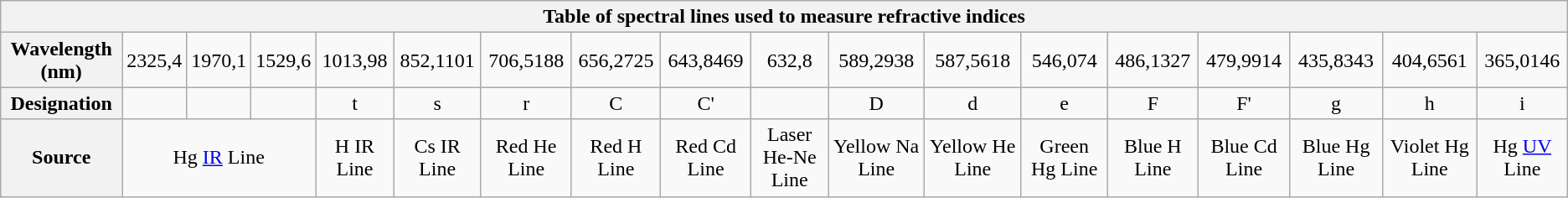<table class="wikitable centre">
<tr>
<th colspan="18">Table of spectral lines used to measure refractive indices</th>
</tr>
<tr>
<th scope="row">Wavelength (nm)</th>
<td align="center">2325,4</td>
<td align="center">1970,1</td>
<td align="center">1529,6</td>
<td align="center">1013,98</td>
<td align="center">852,1101</td>
<td align="center">706,5188</td>
<td align="center">656,2725</td>
<td align="center">643,8469</td>
<td align="center">632,8</td>
<td align="center">589,2938</td>
<td align="center">587,5618</td>
<td align="center">546,074</td>
<td align="center">486,1327</td>
<td align="center">479,9914</td>
<td align="center">435,8343</td>
<td align="center">404,6561</td>
<td align="center">365,0146</td>
</tr>
<tr>
<th scope="row">Designation</th>
<td></td>
<td></td>
<td></td>
<td align="center">t</td>
<td align="center">s</td>
<td align="center">r</td>
<td align="center">C</td>
<td align="center">C'</td>
<td></td>
<td align="center">D</td>
<td align="center">d</td>
<td align="center">e</td>
<td align="center">F</td>
<td align="center">F'</td>
<td align="center">g</td>
<td align="center">h</td>
<td align="center">i</td>
</tr>
<tr>
<th scope="row">Source</th>
<td colspan="3" align="center">Hg <a href='#'>IR</a> Line</td>
<td align="center">H IR Line</td>
<td align="center">Cs IR Line</td>
<td align="center">Red He Line</td>
<td align="center">Red H Line</td>
<td align="center">Red Cd Line</td>
<td align="center">Laser He-Ne Line</td>
<td align="center">Yellow Na Line</td>
<td align="center">Yellow He Line</td>
<td align="center">Green Hg Line</td>
<td align="center">Blue H Line</td>
<td align="center">Blue Cd Line</td>
<td align="center">Blue Hg  Line</td>
<td align="center">Violet Hg Line</td>
<td align="center">Hg <a href='#'>UV</a>  Line</td>
</tr>
</table>
